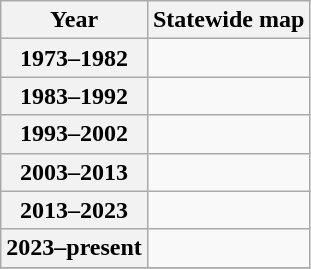<table class=wikitable>
<tr>
<th>Year</th>
<th>Statewide map</th>
</tr>
<tr>
<th>1973–1982</th>
<td></td>
</tr>
<tr>
<th>1983–1992</th>
<td></td>
</tr>
<tr>
<th>1993–2002</th>
<td></td>
</tr>
<tr>
<th>2003–2013</th>
<td></td>
</tr>
<tr>
<th>2013–2023</th>
<td></td>
</tr>
<tr>
<th>2023–present</th>
<td></td>
</tr>
<tr>
</tr>
</table>
